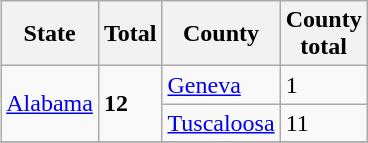<table class="wikitable" style="margin:0 0 0.5em 1em;float:right;">
<tr>
<th><strong>State</strong></th>
<th><strong>Total</strong></th>
<th><strong>County</strong></th>
<th><strong>County<br>total</strong></th>
</tr>
<tr>
<td rowspan=2><a href='#'>Alabama</a></td>
<td rowspan=2><strong>12</strong></td>
<td><a href='#'>Geneva</a></td>
<td>1</td>
</tr>
<tr>
<td><a href='#'>Tuscaloosa</a></td>
<td>11</td>
</tr>
<tr>
</tr>
</table>
